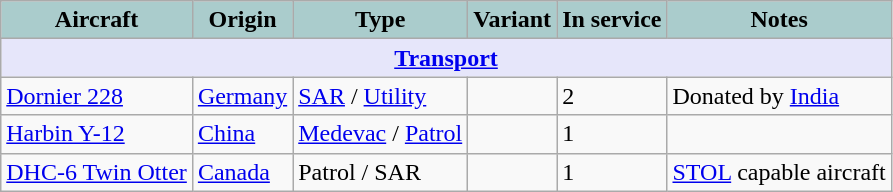<table class="wikitable">
<tr>
<th style="text-align:center; background:#acc;">Aircraft</th>
<th style="text-align: center; background:#acc;">Origin</th>
<th style="text-align:l center; background:#acc;">Type</th>
<th style="text-align:left; background:#acc;">Variant</th>
<th style="text-align:center; background:#acc;">In service</th>
<th style="text-align: center; background:#acc;">Notes</th>
</tr>
<tr>
<th style="align: center; background: lavender;" colspan="6"><a href='#'>Transport</a></th>
</tr>
<tr>
<td><a href='#'>Dornier 228</a></td>
<td><a href='#'>Germany</a></td>
<td><a href='#'>SAR</a> / <a href='#'>Utility</a></td>
<td></td>
<td>2</td>
<td>Donated by <a href='#'>India</a></td>
</tr>
<tr>
<td><a href='#'>Harbin Y-12</a></td>
<td><a href='#'>China</a></td>
<td><a href='#'>Medevac</a> / <a href='#'>Patrol</a></td>
<td></td>
<td>1</td>
<td></td>
</tr>
<tr>
<td><a href='#'>DHC-6 Twin Otter</a></td>
<td><a href='#'>Canada</a></td>
<td>Patrol / SAR</td>
<td></td>
<td>1</td>
<td><a href='#'>STOL</a> capable aircraft</td>
</tr>
</table>
